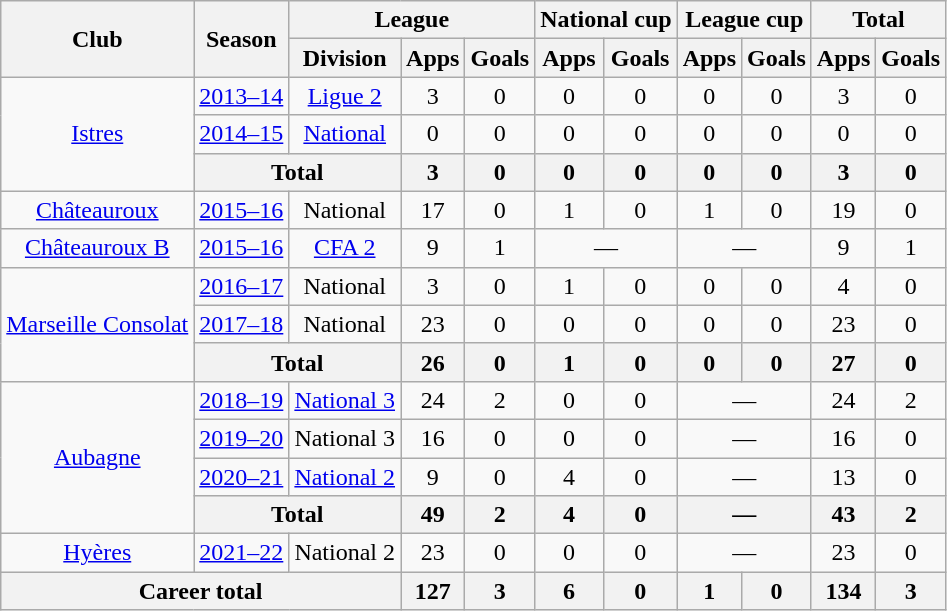<table class="wikitable" style="text-align:center">
<tr>
<th rowspan="2">Club</th>
<th rowspan="2">Season</th>
<th colspan="3">League</th>
<th colspan="2">National cup</th>
<th colspan="2">League cup</th>
<th colspan="2">Total</th>
</tr>
<tr>
<th>Division</th>
<th>Apps</th>
<th>Goals</th>
<th>Apps</th>
<th>Goals</th>
<th>Apps</th>
<th>Goals</th>
<th>Apps</th>
<th>Goals</th>
</tr>
<tr>
<td rowspan="3"><a href='#'>Istres</a></td>
<td><a href='#'>2013–14</a></td>
<td><a href='#'>Ligue 2</a></td>
<td>3</td>
<td>0</td>
<td>0</td>
<td>0</td>
<td>0</td>
<td>0</td>
<td>3</td>
<td>0</td>
</tr>
<tr>
<td><a href='#'>2014–15</a></td>
<td><a href='#'>National</a></td>
<td>0</td>
<td>0</td>
<td>0</td>
<td>0</td>
<td>0</td>
<td>0</td>
<td>0</td>
<td>0</td>
</tr>
<tr>
<th colspan="2">Total</th>
<th>3</th>
<th>0</th>
<th>0</th>
<th>0</th>
<th>0</th>
<th>0</th>
<th>3</th>
<th>0</th>
</tr>
<tr>
<td><a href='#'>Châteauroux</a></td>
<td><a href='#'>2015–16</a></td>
<td>National</td>
<td>17</td>
<td>0</td>
<td>1</td>
<td>0</td>
<td>1</td>
<td>0</td>
<td>19</td>
<td>0</td>
</tr>
<tr>
<td><a href='#'>Châteauroux B</a></td>
<td><a href='#'>2015–16</a></td>
<td><a href='#'>CFA 2</a></td>
<td>9</td>
<td>1</td>
<td colspan="2">—</td>
<td colspan="2">—</td>
<td>9</td>
<td>1</td>
</tr>
<tr>
<td rowspan="3"><a href='#'>Marseille Consolat</a></td>
<td><a href='#'>2016–17</a></td>
<td>National</td>
<td>3</td>
<td>0</td>
<td>1</td>
<td>0</td>
<td>0</td>
<td>0</td>
<td>4</td>
<td>0</td>
</tr>
<tr>
<td><a href='#'>2017–18</a></td>
<td>National</td>
<td>23</td>
<td>0</td>
<td>0</td>
<td>0</td>
<td>0</td>
<td>0</td>
<td>23</td>
<td>0</td>
</tr>
<tr>
<th colspan="2">Total</th>
<th>26</th>
<th>0</th>
<th>1</th>
<th>0</th>
<th>0</th>
<th>0</th>
<th>27</th>
<th>0</th>
</tr>
<tr>
<td rowspan="4"><a href='#'>Aubagne</a></td>
<td><a href='#'>2018–19</a></td>
<td><a href='#'>National 3</a></td>
<td>24</td>
<td>2</td>
<td>0</td>
<td>0</td>
<td colspan="2">—</td>
<td>24</td>
<td>2</td>
</tr>
<tr>
<td><a href='#'>2019–20</a></td>
<td>National 3</td>
<td>16</td>
<td>0</td>
<td>0</td>
<td>0</td>
<td colspan="2">—</td>
<td>16</td>
<td>0</td>
</tr>
<tr>
<td><a href='#'>2020–21</a></td>
<td><a href='#'>National 2</a></td>
<td>9</td>
<td>0</td>
<td>4</td>
<td>0</td>
<td colspan="2">—</td>
<td>13</td>
<td>0</td>
</tr>
<tr>
<th colspan="2">Total</th>
<th>49</th>
<th>2</th>
<th>4</th>
<th>0</th>
<th colspan="2">—</th>
<th>43</th>
<th>2</th>
</tr>
<tr>
<td><a href='#'>Hyères</a></td>
<td><a href='#'>2021–22</a></td>
<td>National 2</td>
<td>23</td>
<td>0</td>
<td>0</td>
<td>0</td>
<td colspan="2">—</td>
<td>23</td>
<td>0</td>
</tr>
<tr>
<th colspan="3">Career total</th>
<th>127</th>
<th>3</th>
<th>6</th>
<th>0</th>
<th>1</th>
<th>0</th>
<th>134</th>
<th>3</th>
</tr>
</table>
